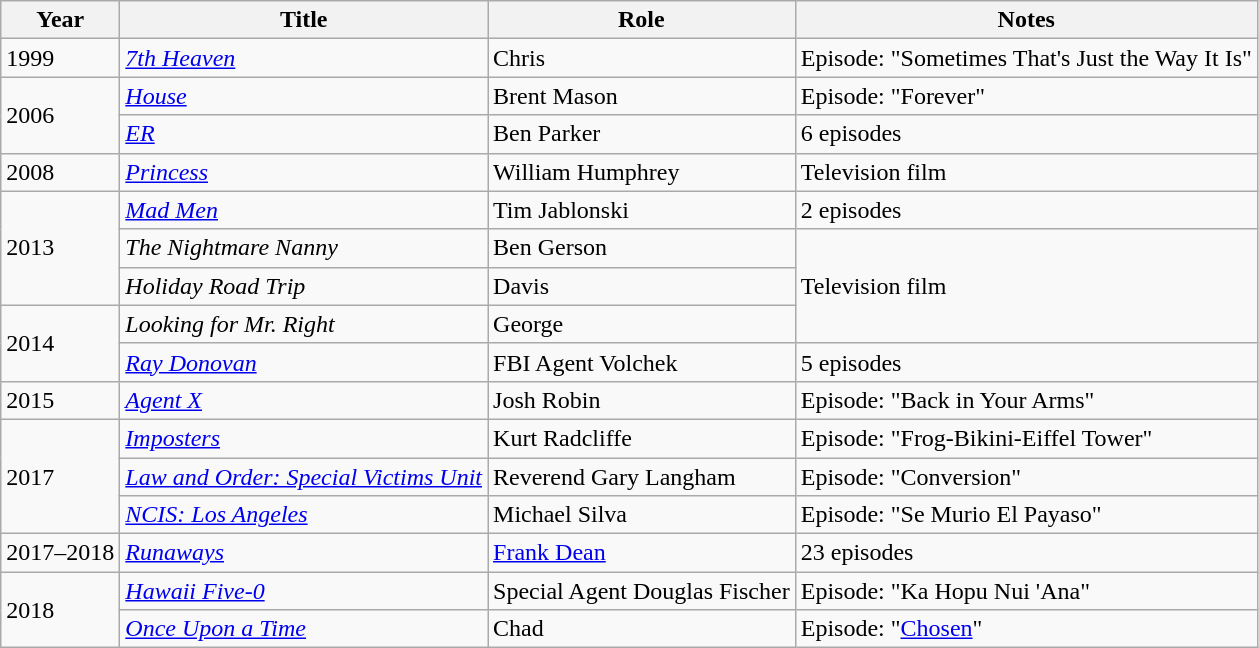<table class="wikitable sortable">
<tr>
<th>Year</th>
<th>Title</th>
<th>Role</th>
<th class="unsortable">Notes</th>
</tr>
<tr>
<td>1999</td>
<td><em><a href='#'>7th Heaven</a></em></td>
<td>Chris</td>
<td>Episode: "Sometimes That's Just the Way It Is"</td>
</tr>
<tr>
<td rowspan="2">2006</td>
<td><em><a href='#'>House</a></em></td>
<td>Brent Mason</td>
<td>Episode: "Forever"</td>
</tr>
<tr>
<td><em><a href='#'>ER</a></em></td>
<td>Ben Parker</td>
<td>6 episodes</td>
</tr>
<tr>
<td>2008</td>
<td><em><a href='#'>Princess</a></em></td>
<td>William Humphrey</td>
<td>Television film</td>
</tr>
<tr>
<td rowspan="3">2013</td>
<td><em><a href='#'>Mad Men</a></em></td>
<td>Tim Jablonski</td>
<td>2 episodes</td>
</tr>
<tr>
<td><em>The Nightmare Nanny</em></td>
<td>Ben Gerson</td>
<td rowspan="3">Television film</td>
</tr>
<tr>
<td><em>Holiday Road Trip</em></td>
<td>Davis</td>
</tr>
<tr>
<td rowspan="2">2014</td>
<td><em>Looking for Mr. Right</em></td>
<td>George</td>
</tr>
<tr>
<td><em><a href='#'>Ray Donovan</a></em></td>
<td>FBI Agent Volchek</td>
<td>5 episodes</td>
</tr>
<tr>
<td>2015</td>
<td><em><a href='#'>Agent X</a></em></td>
<td>Josh Robin</td>
<td>Episode: "Back in Your Arms"</td>
</tr>
<tr>
<td rowspan="3">2017</td>
<td><em><a href='#'>Imposters</a></em></td>
<td>Kurt Radcliffe</td>
<td>Episode: "Frog-Bikini-Eiffel Tower"</td>
</tr>
<tr>
<td><em><a href='#'>Law and Order: Special Victims Unit</a></em></td>
<td>Reverend Gary Langham</td>
<td>Episode: "Conversion"</td>
</tr>
<tr>
<td><em><a href='#'>NCIS: Los Angeles</a></em></td>
<td>Michael Silva</td>
<td>Episode: "Se Murio El Payaso"</td>
</tr>
<tr>
<td>2017–2018</td>
<td><em><a href='#'>Runaways</a></em></td>
<td><a href='#'>Frank Dean</a></td>
<td>23 episodes</td>
</tr>
<tr>
<td rowspan="2">2018</td>
<td><em><a href='#'>Hawaii Five-0</a></em></td>
<td>Special Agent Douglas Fischer</td>
<td>Episode: "Ka Hopu Nui 'Ana"</td>
</tr>
<tr>
<td><em><a href='#'>Once Upon a Time</a></em></td>
<td>Chad</td>
<td>Episode: "<a href='#'>Chosen</a>"</td>
</tr>
</table>
